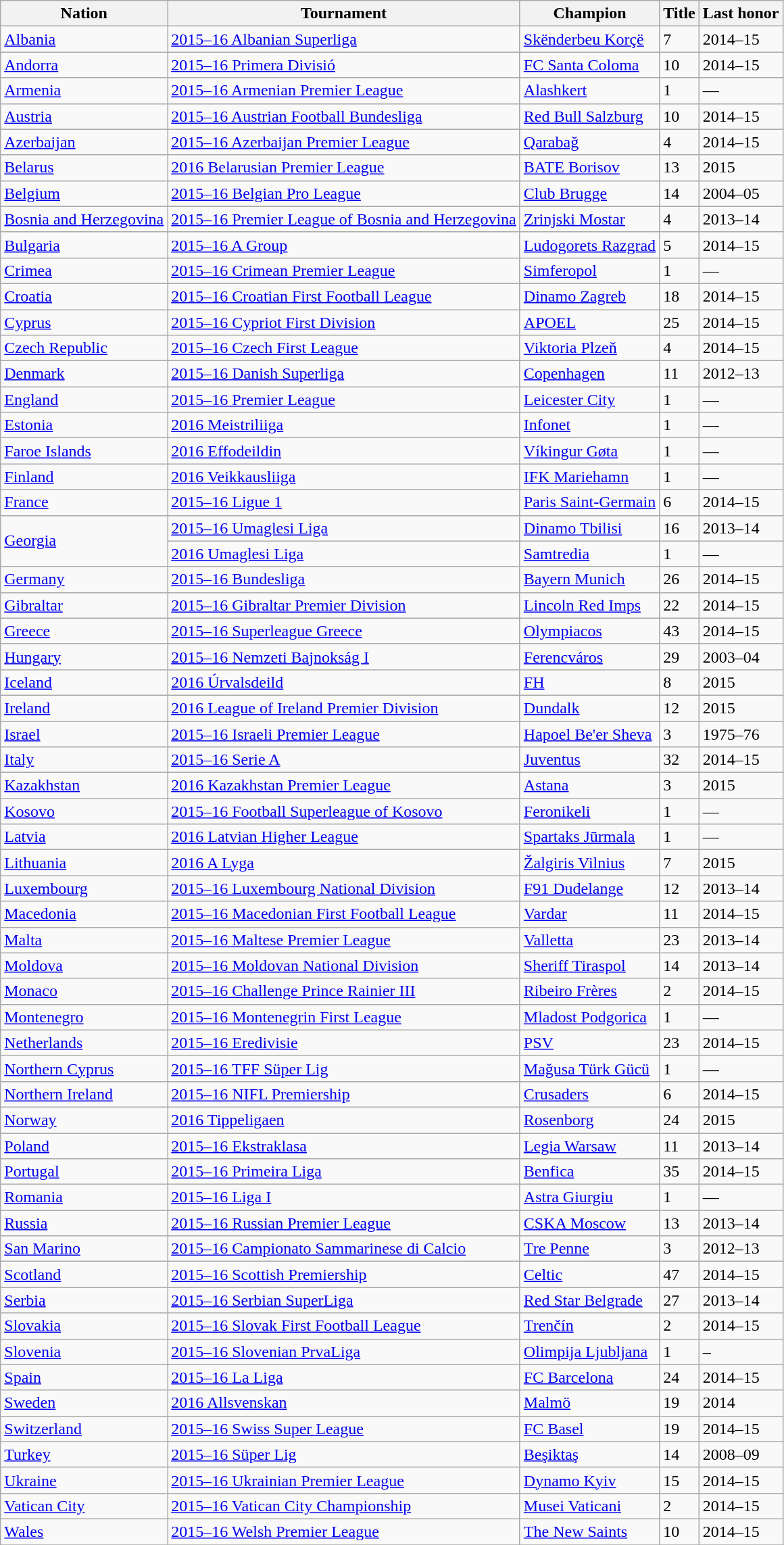<table class="wikitable sortable">
<tr>
<th>Nation</th>
<th>Tournament</th>
<th>Champion</th>
<th data-sort-type="number">Title</th>
<th>Last honor</th>
</tr>
<tr>
<td> <a href='#'>Albania</a></td>
<td><a href='#'>2015–16 Albanian Superliga</a></td>
<td><a href='#'>Skënderbeu Korçë</a></td>
<td>7</td>
<td>2014–15</td>
</tr>
<tr>
<td> <a href='#'>Andorra</a></td>
<td><a href='#'>2015–16 Primera Divisió</a></td>
<td><a href='#'>FC Santa Coloma</a></td>
<td>10</td>
<td>2014–15</td>
</tr>
<tr>
<td> <a href='#'>Armenia</a></td>
<td><a href='#'>2015–16 Armenian Premier League</a></td>
<td><a href='#'>Alashkert</a></td>
<td>1</td>
<td>—</td>
</tr>
<tr>
<td> <a href='#'>Austria</a></td>
<td><a href='#'>2015–16 Austrian Football Bundesliga</a></td>
<td><a href='#'>Red Bull Salzburg</a></td>
<td>10</td>
<td>2014–15</td>
</tr>
<tr>
<td> <a href='#'>Azerbaijan</a></td>
<td><a href='#'>2015–16 Azerbaijan Premier League</a></td>
<td><a href='#'>Qarabağ</a></td>
<td>4</td>
<td>2014–15</td>
</tr>
<tr>
<td> <a href='#'>Belarus</a></td>
<td><a href='#'>2016 Belarusian Premier League</a></td>
<td><a href='#'>BATE Borisov</a></td>
<td>13</td>
<td>2015</td>
</tr>
<tr>
<td> <a href='#'>Belgium</a></td>
<td><a href='#'>2015–16 Belgian Pro League</a></td>
<td><a href='#'>Club Brugge</a></td>
<td>14</td>
<td>2004–05</td>
</tr>
<tr>
<td> <a href='#'>Bosnia and Herzegovina</a></td>
<td><a href='#'>2015–16 Premier League of Bosnia and Herzegovina</a></td>
<td><a href='#'>Zrinjski Mostar</a></td>
<td>4</td>
<td>2013–14</td>
</tr>
<tr>
<td> <a href='#'>Bulgaria</a></td>
<td><a href='#'>2015–16 A Group</a></td>
<td><a href='#'>Ludogorets Razgrad</a></td>
<td>5</td>
<td>2014–15</td>
</tr>
<tr>
<td> <a href='#'>Crimea</a></td>
<td><a href='#'>2015–16 Crimean Premier League</a></td>
<td><a href='#'>Simferopol</a></td>
<td>1</td>
<td>—</td>
</tr>
<tr>
<td> <a href='#'>Croatia</a></td>
<td><a href='#'>2015–16 Croatian First Football League</a></td>
<td><a href='#'>Dinamo Zagreb</a></td>
<td>18</td>
<td>2014–15</td>
</tr>
<tr>
<td> <a href='#'>Cyprus</a></td>
<td><a href='#'>2015–16 Cypriot First Division</a></td>
<td><a href='#'>APOEL</a></td>
<td>25</td>
<td>2014–15</td>
</tr>
<tr>
<td> <a href='#'>Czech Republic</a></td>
<td><a href='#'>2015–16 Czech First League</a></td>
<td><a href='#'>Viktoria Plzeň</a></td>
<td>4</td>
<td>2014–15</td>
</tr>
<tr>
<td> <a href='#'>Denmark</a></td>
<td><a href='#'>2015–16 Danish Superliga</a></td>
<td><a href='#'>Copenhagen</a></td>
<td>11</td>
<td>2012–13</td>
</tr>
<tr>
<td> <a href='#'>England</a></td>
<td><a href='#'>2015–16 Premier League</a></td>
<td><a href='#'>Leicester City</a></td>
<td>1</td>
<td>—</td>
</tr>
<tr>
<td> <a href='#'>Estonia</a></td>
<td><a href='#'>2016 Meistriliiga</a></td>
<td><a href='#'>Infonet</a></td>
<td>1</td>
<td>—</td>
</tr>
<tr>
<td> <a href='#'>Faroe Islands</a></td>
<td><a href='#'>2016 Effodeildin</a></td>
<td><a href='#'>Víkingur Gøta</a></td>
<td>1</td>
<td>—</td>
</tr>
<tr>
<td> <a href='#'>Finland</a></td>
<td><a href='#'>2016 Veikkausliiga</a></td>
<td><a href='#'>IFK Mariehamn</a></td>
<td>1</td>
<td>—</td>
</tr>
<tr>
<td> <a href='#'>France</a></td>
<td><a href='#'>2015–16 Ligue 1</a></td>
<td><a href='#'>Paris Saint-Germain</a></td>
<td>6</td>
<td>2014–15</td>
</tr>
<tr>
<td rowspan=2> <a href='#'>Georgia</a></td>
<td><a href='#'>2015–16 Umaglesi Liga</a></td>
<td><a href='#'>Dinamo Tbilisi</a></td>
<td>16</td>
<td>2013–14</td>
</tr>
<tr>
<td><a href='#'>2016 Umaglesi Liga</a> </td>
<td><a href='#'>Samtredia</a></td>
<td>1</td>
<td>—</td>
</tr>
<tr>
<td> <a href='#'>Germany</a></td>
<td><a href='#'>2015–16 Bundesliga</a></td>
<td><a href='#'>Bayern Munich</a></td>
<td>26</td>
<td>2014–15</td>
</tr>
<tr>
<td> <a href='#'>Gibraltar</a></td>
<td><a href='#'>2015–16 Gibraltar Premier Division</a></td>
<td><a href='#'>Lincoln Red Imps</a></td>
<td>22</td>
<td>2014–15</td>
</tr>
<tr>
<td> <a href='#'>Greece</a></td>
<td><a href='#'>2015–16 Superleague Greece</a></td>
<td><a href='#'>Olympiacos</a></td>
<td>43</td>
<td>2014–15</td>
</tr>
<tr>
<td> <a href='#'>Hungary</a></td>
<td><a href='#'>2015–16 Nemzeti Bajnokság I</a></td>
<td><a href='#'>Ferencváros</a></td>
<td>29</td>
<td>2003–04</td>
</tr>
<tr>
<td> <a href='#'>Iceland</a></td>
<td><a href='#'>2016 Úrvalsdeild</a></td>
<td><a href='#'>FH</a></td>
<td>8</td>
<td>2015</td>
</tr>
<tr>
<td> <a href='#'>Ireland</a></td>
<td><a href='#'>2016 League of Ireland Premier Division</a></td>
<td><a href='#'>Dundalk</a></td>
<td>12</td>
<td>2015</td>
</tr>
<tr>
<td> <a href='#'>Israel</a></td>
<td><a href='#'>2015–16 Israeli Premier League</a></td>
<td><a href='#'>Hapoel Be'er Sheva</a></td>
<td>3</td>
<td>1975–76</td>
</tr>
<tr>
<td> <a href='#'>Italy</a></td>
<td><a href='#'>2015–16 Serie A</a></td>
<td><a href='#'>Juventus</a></td>
<td>32</td>
<td>2014–15</td>
</tr>
<tr>
<td> <a href='#'>Kazakhstan</a></td>
<td><a href='#'>2016 Kazakhstan Premier League</a></td>
<td><a href='#'>Astana</a></td>
<td>3</td>
<td>2015</td>
</tr>
<tr>
<td> <a href='#'>Kosovo</a></td>
<td><a href='#'>2015–16 Football Superleague of Kosovo</a></td>
<td><a href='#'>Feronikeli</a></td>
<td>1</td>
<td>—</td>
</tr>
<tr>
<td> <a href='#'>Latvia</a></td>
<td><a href='#'>2016 Latvian Higher League</a></td>
<td><a href='#'>Spartaks Jūrmala</a></td>
<td>1</td>
<td>—</td>
</tr>
<tr>
<td> <a href='#'>Lithuania</a></td>
<td><a href='#'>2016 A Lyga</a></td>
<td><a href='#'>Žalgiris Vilnius</a></td>
<td>7</td>
<td>2015</td>
</tr>
<tr>
<td> <a href='#'>Luxembourg</a></td>
<td><a href='#'>2015–16 Luxembourg National Division</a></td>
<td><a href='#'>F91 Dudelange</a></td>
<td>12 </td>
<td>2013–14</td>
</tr>
<tr>
<td> <a href='#'>Macedonia</a></td>
<td><a href='#'>2015–16 Macedonian First Football League</a></td>
<td><a href='#'>Vardar</a></td>
<td>11</td>
<td>2014–15</td>
</tr>
<tr>
<td> <a href='#'>Malta</a></td>
<td><a href='#'>2015–16 Maltese Premier League</a></td>
<td><a href='#'>Valletta</a></td>
<td>23</td>
<td>2013–14</td>
</tr>
<tr>
<td> <a href='#'>Moldova</a></td>
<td><a href='#'>2015–16 Moldovan National Division</a></td>
<td><a href='#'>Sheriff Tiraspol</a></td>
<td>14</td>
<td>2013–14</td>
</tr>
<tr>
<td> <a href='#'>Monaco</a></td>
<td><a href='#'>2015–16 Challenge Prince Rainier III</a></td>
<td><a href='#'>Ribeiro Frères</a></td>
<td>2</td>
<td>2014–15</td>
</tr>
<tr>
<td> <a href='#'>Montenegro</a></td>
<td><a href='#'>2015–16 Montenegrin First League</a></td>
<td><a href='#'>Mladost Podgorica</a></td>
<td>1</td>
<td>—</td>
</tr>
<tr>
<td> <a href='#'>Netherlands</a></td>
<td><a href='#'>2015–16 Eredivisie</a></td>
<td><a href='#'>PSV</a></td>
<td>23</td>
<td>2014–15</td>
</tr>
<tr>
<td> <a href='#'>Northern Cyprus</a></td>
<td><a href='#'>2015–16 TFF Süper Lig</a></td>
<td><a href='#'>Mağusa Türk Gücü</a></td>
<td>1</td>
<td>—</td>
</tr>
<tr>
<td> <a href='#'>Northern Ireland</a></td>
<td><a href='#'>2015–16 NIFL Premiership</a></td>
<td><a href='#'>Crusaders</a></td>
<td>6</td>
<td>2014–15</td>
</tr>
<tr>
<td> <a href='#'>Norway</a></td>
<td><a href='#'>2016 Tippeligaen</a></td>
<td><a href='#'>Rosenborg</a></td>
<td>24</td>
<td>2015</td>
</tr>
<tr>
<td> <a href='#'>Poland</a></td>
<td><a href='#'>2015–16 Ekstraklasa</a></td>
<td><a href='#'>Legia Warsaw</a></td>
<td>11</td>
<td>2013–14</td>
</tr>
<tr>
<td> <a href='#'>Portugal</a></td>
<td><a href='#'>2015–16 Primeira Liga</a></td>
<td><a href='#'>Benfica</a></td>
<td>35</td>
<td>2014–15</td>
</tr>
<tr>
<td> <a href='#'>Romania</a></td>
<td><a href='#'>2015–16 Liga I</a></td>
<td><a href='#'>Astra Giurgiu</a></td>
<td>1</td>
<td>—</td>
</tr>
<tr>
<td> <a href='#'>Russia</a></td>
<td><a href='#'>2015–16 Russian Premier League</a></td>
<td><a href='#'>CSKA Moscow</a></td>
<td>13</td>
<td>2013–14</td>
</tr>
<tr>
<td> <a href='#'>San Marino</a></td>
<td><a href='#'>2015–16 Campionato Sammarinese di Calcio</a></td>
<td><a href='#'>Tre Penne</a></td>
<td>3</td>
<td>2012–13</td>
</tr>
<tr>
<td> <a href='#'>Scotland</a></td>
<td><a href='#'>2015–16 Scottish Premiership</a></td>
<td><a href='#'>Celtic</a></td>
<td>47</td>
<td>2014–15</td>
</tr>
<tr>
<td> <a href='#'>Serbia</a></td>
<td><a href='#'>2015–16 Serbian SuperLiga</a></td>
<td><a href='#'>Red Star Belgrade</a></td>
<td>27</td>
<td>2013–14</td>
</tr>
<tr>
<td> <a href='#'>Slovakia</a></td>
<td><a href='#'>2015–16 Slovak First Football League</a></td>
<td><a href='#'>Trenčín</a></td>
<td>2</td>
<td>2014–15</td>
</tr>
<tr>
<td> <a href='#'>Slovenia</a></td>
<td><a href='#'>2015–16 Slovenian PrvaLiga</a></td>
<td><a href='#'>Olimpija Ljubljana</a></td>
<td>1</td>
<td>–</td>
</tr>
<tr>
<td> <a href='#'>Spain</a></td>
<td><a href='#'>2015–16 La Liga</a></td>
<td><a href='#'>FC Barcelona</a></td>
<td>24</td>
<td>2014–15</td>
</tr>
<tr>
<td> <a href='#'>Sweden</a></td>
<td><a href='#'>2016 Allsvenskan</a></td>
<td><a href='#'>Malmö</a></td>
<td>19</td>
<td>2014</td>
</tr>
<tr>
<td> <a href='#'>Switzerland</a></td>
<td><a href='#'>2015–16 Swiss Super League</a></td>
<td><a href='#'>FC Basel</a></td>
<td>19</td>
<td>2014–15</td>
</tr>
<tr>
<td> <a href='#'>Turkey</a></td>
<td><a href='#'>2015–16 Süper Lig</a></td>
<td><a href='#'>Beşiktaş</a></td>
<td>14</td>
<td>2008–09</td>
</tr>
<tr>
<td> <a href='#'>Ukraine</a></td>
<td><a href='#'>2015–16 Ukrainian Premier League</a></td>
<td><a href='#'>Dynamo Kyiv</a></td>
<td>15</td>
<td>2014–15</td>
</tr>
<tr>
<td> <a href='#'>Vatican City</a></td>
<td><a href='#'>2015–16 Vatican City Championship</a></td>
<td><a href='#'>Musei Vaticani</a></td>
<td>2</td>
<td>2014–15</td>
</tr>
<tr>
<td> <a href='#'>Wales</a></td>
<td><a href='#'>2015–16 Welsh Premier League</a></td>
<td><a href='#'>The New Saints</a></td>
<td>10</td>
<td>2014–15</td>
</tr>
<tr>
</tr>
</table>
